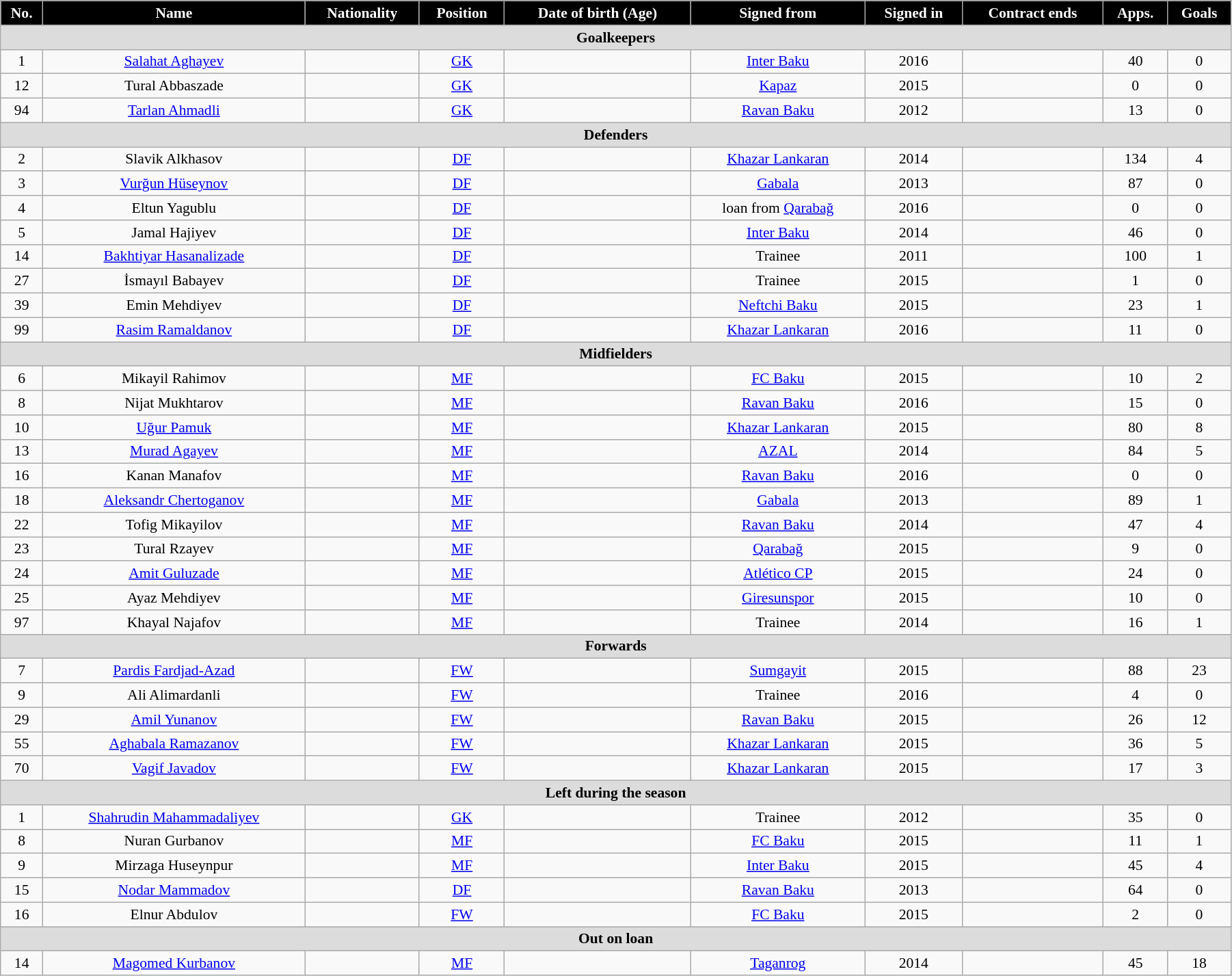<table class="wikitable"  style="text-align:center; font-size:90%; width:95%;">
<tr>
<th style="background:#000000; color:#FFFFFF; text-align:center;">No.</th>
<th style="background:#000000; color:#FFFFFF; text-align:center;">Name</th>
<th style="background:#000000; color:#FFFFFF; text-align:center;">Nationality</th>
<th style="background:#000000; color:#FFFFFF; text-align:center;">Position</th>
<th style="background:#000000; color:#FFFFFF; text-align:center;">Date of birth (Age)</th>
<th style="background:#000000; color:#FFFFFF; text-align:center;">Signed from</th>
<th style="background:#000000; color:#FFFFFF; text-align:center;">Signed in</th>
<th style="background:#000000; color:#FFFFFF; text-align:center;">Contract ends</th>
<th style="background:#000000; color:#FFFFFF; text-align:center;">Apps.</th>
<th style="background:#000000; color:#FFFFFF; text-align:center;">Goals</th>
</tr>
<tr>
<th colspan="11"  style="background:#dcdcdc; text-align:center;">Goalkeepers</th>
</tr>
<tr>
<td>1</td>
<td><a href='#'>Salahat Aghayev</a></td>
<td></td>
<td><a href='#'>GK</a></td>
<td></td>
<td><a href='#'>Inter Baku</a></td>
<td>2016</td>
<td></td>
<td>40</td>
<td>0</td>
</tr>
<tr>
<td>12</td>
<td>Tural Abbaszade</td>
<td></td>
<td><a href='#'>GK</a></td>
<td></td>
<td><a href='#'>Kapaz</a></td>
<td>2015</td>
<td></td>
<td>0</td>
<td>0</td>
</tr>
<tr>
<td>94</td>
<td><a href='#'>Tarlan Ahmadli</a></td>
<td></td>
<td><a href='#'>GK</a></td>
<td></td>
<td><a href='#'>Ravan Baku</a></td>
<td>2012</td>
<td></td>
<td>13</td>
<td>0</td>
</tr>
<tr>
<th colspan="11"  style="background:#dcdcdc; text-align:center;">Defenders</th>
</tr>
<tr>
<td>2</td>
<td>Slavik Alkhasov</td>
<td></td>
<td><a href='#'>DF</a></td>
<td></td>
<td><a href='#'>Khazar Lankaran</a></td>
<td>2014</td>
<td></td>
<td>134</td>
<td>4</td>
</tr>
<tr>
<td>3</td>
<td><a href='#'>Vurğun Hüseynov</a></td>
<td></td>
<td><a href='#'>DF</a></td>
<td></td>
<td><a href='#'>Gabala</a></td>
<td>2013</td>
<td></td>
<td>87</td>
<td>0</td>
</tr>
<tr>
<td>4</td>
<td>Eltun Yagublu</td>
<td></td>
<td><a href='#'>DF</a></td>
<td></td>
<td>loan from <a href='#'>Qarabağ</a></td>
<td>2016</td>
<td></td>
<td>0</td>
<td>0</td>
</tr>
<tr>
<td>5</td>
<td>Jamal Hajiyev</td>
<td></td>
<td><a href='#'>DF</a></td>
<td></td>
<td><a href='#'>Inter Baku</a></td>
<td>2014</td>
<td></td>
<td>46</td>
<td>0</td>
</tr>
<tr>
<td>14</td>
<td><a href='#'>Bakhtiyar Hasanalizade</a></td>
<td></td>
<td><a href='#'>DF</a></td>
<td></td>
<td>Trainee</td>
<td>2011</td>
<td></td>
<td>100</td>
<td>1</td>
</tr>
<tr>
<td>27</td>
<td>İsmayıl Babayev</td>
<td></td>
<td><a href='#'>DF</a></td>
<td></td>
<td>Trainee</td>
<td>2015</td>
<td></td>
<td>1</td>
<td>0</td>
</tr>
<tr>
<td>39</td>
<td>Emin Mehdiyev</td>
<td></td>
<td><a href='#'>DF</a></td>
<td></td>
<td><a href='#'>Neftchi Baku</a></td>
<td>2015</td>
<td></td>
<td>23</td>
<td>1</td>
</tr>
<tr>
<td>99</td>
<td><a href='#'>Rasim Ramaldanov</a></td>
<td></td>
<td><a href='#'>DF</a></td>
<td></td>
<td><a href='#'>Khazar Lankaran</a></td>
<td>2016</td>
<td></td>
<td>11</td>
<td>0</td>
</tr>
<tr>
<th colspan="11"  style="background:#dcdcdc; text-align:center;">Midfielders</th>
</tr>
<tr>
<td>6</td>
<td>Mikayil Rahimov</td>
<td></td>
<td><a href='#'>MF</a></td>
<td></td>
<td><a href='#'>FC Baku</a></td>
<td>2015</td>
<td></td>
<td>10</td>
<td>2</td>
</tr>
<tr>
<td>8</td>
<td>Nijat Mukhtarov</td>
<td></td>
<td><a href='#'>MF</a></td>
<td></td>
<td><a href='#'>Ravan Baku</a></td>
<td>2016</td>
<td></td>
<td>15</td>
<td>0</td>
</tr>
<tr>
<td>10</td>
<td><a href='#'>Uğur Pamuk</a></td>
<td></td>
<td><a href='#'>MF</a></td>
<td></td>
<td><a href='#'>Khazar Lankaran</a></td>
<td>2015</td>
<td></td>
<td>80</td>
<td>8</td>
</tr>
<tr>
<td>13</td>
<td><a href='#'>Murad Agayev</a></td>
<td></td>
<td><a href='#'>MF</a></td>
<td></td>
<td><a href='#'>AZAL</a></td>
<td>2014</td>
<td></td>
<td>84</td>
<td>5</td>
</tr>
<tr>
<td>16</td>
<td>Kanan Manafov</td>
<td></td>
<td><a href='#'>MF</a></td>
<td></td>
<td><a href='#'>Ravan Baku</a></td>
<td>2016</td>
<td></td>
<td>0</td>
<td>0</td>
</tr>
<tr>
<td>18</td>
<td><a href='#'>Aleksandr Chertoganov</a></td>
<td></td>
<td><a href='#'>MF</a></td>
<td></td>
<td><a href='#'>Gabala</a></td>
<td>2013</td>
<td></td>
<td>89</td>
<td>1</td>
</tr>
<tr>
<td>22</td>
<td>Tofig Mikayilov</td>
<td></td>
<td><a href='#'>MF</a></td>
<td></td>
<td><a href='#'>Ravan Baku</a></td>
<td>2014</td>
<td></td>
<td>47</td>
<td>4</td>
</tr>
<tr>
<td>23</td>
<td>Tural Rzayev</td>
<td></td>
<td><a href='#'>MF</a></td>
<td></td>
<td><a href='#'>Qarabağ</a></td>
<td>2015</td>
<td></td>
<td>9</td>
<td>0</td>
</tr>
<tr>
<td>24</td>
<td><a href='#'>Amit Guluzade</a></td>
<td></td>
<td><a href='#'>MF</a></td>
<td></td>
<td><a href='#'>Atlético CP</a></td>
<td>2015</td>
<td></td>
<td>24</td>
<td>0</td>
</tr>
<tr>
<td>25</td>
<td>Ayaz Mehdiyev</td>
<td></td>
<td><a href='#'>MF</a></td>
<td></td>
<td><a href='#'>Giresunspor</a></td>
<td>2015</td>
<td></td>
<td>10</td>
<td>0</td>
</tr>
<tr>
<td>97</td>
<td>Khayal Najafov</td>
<td></td>
<td><a href='#'>MF</a></td>
<td></td>
<td>Trainee</td>
<td>2014</td>
<td></td>
<td>16</td>
<td>1</td>
</tr>
<tr>
<th colspan="11"  style="background:#dcdcdc; text-align:center;">Forwards</th>
</tr>
<tr>
<td>7</td>
<td><a href='#'>Pardis Fardjad-Azad</a></td>
<td></td>
<td><a href='#'>FW</a></td>
<td></td>
<td><a href='#'>Sumgayit</a></td>
<td>2015</td>
<td></td>
<td>88</td>
<td>23</td>
</tr>
<tr>
<td>9</td>
<td>Ali Alimardanli</td>
<td></td>
<td><a href='#'>FW</a></td>
<td></td>
<td>Trainee</td>
<td>2016</td>
<td></td>
<td>4</td>
<td>0</td>
</tr>
<tr>
<td>29</td>
<td><a href='#'>Amil Yunanov</a></td>
<td></td>
<td><a href='#'>FW</a></td>
<td></td>
<td><a href='#'>Ravan Baku</a></td>
<td>2015</td>
<td></td>
<td>26</td>
<td>12</td>
</tr>
<tr>
<td>55</td>
<td><a href='#'>Aghabala Ramazanov</a></td>
<td></td>
<td><a href='#'>FW</a></td>
<td></td>
<td><a href='#'>Khazar Lankaran</a></td>
<td>2015</td>
<td></td>
<td>36</td>
<td>5</td>
</tr>
<tr>
<td>70</td>
<td><a href='#'>Vagif Javadov</a></td>
<td></td>
<td><a href='#'>FW</a></td>
<td></td>
<td><a href='#'>Khazar Lankaran</a></td>
<td>2015</td>
<td></td>
<td>17</td>
<td>3</td>
</tr>
<tr>
<th colspan="11"  style="background:#dcdcdc; text-align:center;">Left during the season</th>
</tr>
<tr>
<td>1</td>
<td><a href='#'>Shahrudin Mahammadaliyev</a></td>
<td></td>
<td><a href='#'>GK</a></td>
<td></td>
<td>Trainee</td>
<td>2012</td>
<td></td>
<td>35</td>
<td>0</td>
</tr>
<tr>
<td>8</td>
<td>Nuran Gurbanov</td>
<td></td>
<td><a href='#'>MF</a></td>
<td></td>
<td><a href='#'>FC Baku</a></td>
<td>2015</td>
<td></td>
<td>11</td>
<td>1</td>
</tr>
<tr>
<td>9</td>
<td>Mirzaga Huseynpur</td>
<td></td>
<td><a href='#'>MF</a></td>
<td></td>
<td><a href='#'>Inter Baku</a></td>
<td>2015</td>
<td></td>
<td>45</td>
<td>4</td>
</tr>
<tr>
<td>15</td>
<td><a href='#'>Nodar Mammadov</a></td>
<td></td>
<td><a href='#'>DF</a></td>
<td></td>
<td><a href='#'>Ravan Baku</a></td>
<td>2013</td>
<td></td>
<td>64</td>
<td>0</td>
</tr>
<tr>
<td>16</td>
<td>Elnur Abdulov</td>
<td></td>
<td><a href='#'>FW</a></td>
<td></td>
<td><a href='#'>FC Baku</a></td>
<td>2015</td>
<td></td>
<td>2</td>
<td>0</td>
</tr>
<tr>
<th colspan="11"  style="background:#dcdcdc; text-align:center;">Out on loan</th>
</tr>
<tr>
<td>14</td>
<td><a href='#'>Magomed Kurbanov</a></td>
<td></td>
<td><a href='#'>MF</a></td>
<td></td>
<td><a href='#'>Taganrog</a></td>
<td>2014</td>
<td></td>
<td>45</td>
<td>18</td>
</tr>
</table>
